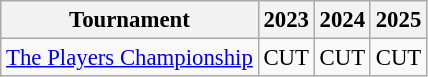<table class="wikitable" style="font-size:95%;text-align:center;">
<tr>
<th>Tournament</th>
<th>2023</th>
<th>2024</th>
<th>2025</th>
</tr>
<tr>
<td align=left><a href='#'>The Players Championship</a></td>
<td>CUT</td>
<td>CUT</td>
<td>CUT</td>
</tr>
</table>
